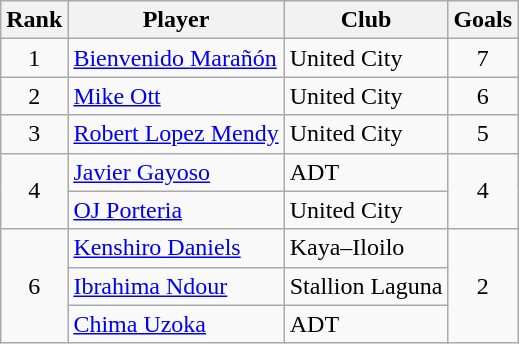<table class="wikitable">
<tr>
<th>Rank</th>
<th>Player</th>
<th>Club</th>
<th>Goals</th>
</tr>
<tr>
<td rowspan="1" style="text-align: center;">1</td>
<td> <a href='#'>Bienvenido Marañón</a></td>
<td>United City</td>
<td rowspan="1" style="text-align: center;">7</td>
</tr>
<tr>
<td rowspan="1" style="text-align: center;">2</td>
<td> <a href='#'>Mike Ott</a></td>
<td>United City</td>
<td rowspan="1" style="text-align: center;">6</td>
</tr>
<tr>
<td rowspan="1" style="text-align: center;">3</td>
<td> <a href='#'>Robert Lopez Mendy</a></td>
<td>United City</td>
<td rowspan="1" style="text-align: center;">5</td>
</tr>
<tr>
<td rowspan="2" style="text-align: center;">4</td>
<td> <a href='#'>Javier Gayoso</a></td>
<td>ADT</td>
<td rowspan="2" style="text-align: center;">4</td>
</tr>
<tr>
<td> <a href='#'>OJ Porteria</a></td>
<td>United City</td>
</tr>
<tr>
<td rowspan="3" style="text-align: center;">6</td>
<td> <a href='#'>Kenshiro Daniels</a></td>
<td>Kaya–Iloilo</td>
<td rowspan="3" style="text-align: center;">2</td>
</tr>
<tr>
<td> <a href='#'>Ibrahima Ndour</a></td>
<td>Stallion Laguna</td>
</tr>
<tr>
<td> <a href='#'>Chima Uzoka</a></td>
<td>ADT</td>
</tr>
</table>
